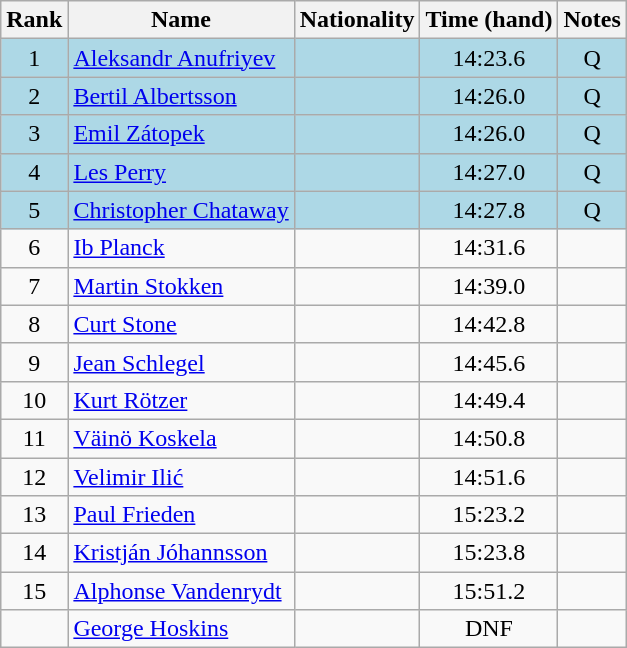<table class="wikitable sortable" style="text-align:center">
<tr>
<th>Rank</th>
<th>Name</th>
<th>Nationality</th>
<th>Time (hand)</th>
<th>Notes</th>
</tr>
<tr bgcolor=lightblue>
<td>1</td>
<td align=left><a href='#'>Aleksandr Anufriyev</a></td>
<td align=left></td>
<td>14:23.6</td>
<td>Q</td>
</tr>
<tr bgcolor=lightblue>
<td>2</td>
<td align=left><a href='#'>Bertil Albertsson</a></td>
<td align=left></td>
<td>14:26.0</td>
<td>Q</td>
</tr>
<tr bgcolor=lightblue>
<td>3</td>
<td align=left><a href='#'>Emil Zátopek</a></td>
<td align=left></td>
<td>14:26.0</td>
<td>Q</td>
</tr>
<tr bgcolor=lightblue>
<td>4</td>
<td align=left><a href='#'>Les Perry</a></td>
<td align=left></td>
<td>14:27.0</td>
<td>Q</td>
</tr>
<tr bgcolor=lightblue>
<td>5</td>
<td align=left><a href='#'>Christopher Chataway</a></td>
<td align=left></td>
<td>14:27.8</td>
<td>Q</td>
</tr>
<tr>
<td>6</td>
<td align=left><a href='#'>Ib Planck</a></td>
<td align=left></td>
<td>14:31.6</td>
<td></td>
</tr>
<tr>
<td>7</td>
<td align=left><a href='#'>Martin Stokken</a></td>
<td align=left></td>
<td>14:39.0</td>
<td></td>
</tr>
<tr>
<td>8</td>
<td align=left><a href='#'>Curt Stone</a></td>
<td align=left></td>
<td>14:42.8</td>
<td></td>
</tr>
<tr>
<td>9</td>
<td align=left><a href='#'>Jean Schlegel</a></td>
<td align=left></td>
<td>14:45.6</td>
<td></td>
</tr>
<tr>
<td>10</td>
<td align=left><a href='#'>Kurt Rötzer</a></td>
<td align=left></td>
<td>14:49.4</td>
<td></td>
</tr>
<tr>
<td>11</td>
<td align=left><a href='#'>Väinö Koskela</a></td>
<td align=left></td>
<td>14:50.8</td>
<td></td>
</tr>
<tr>
<td>12</td>
<td align=left><a href='#'>Velimir Ilić</a></td>
<td align=left></td>
<td>14:51.6</td>
<td></td>
</tr>
<tr>
<td>13</td>
<td align=left><a href='#'>Paul Frieden</a></td>
<td align=left></td>
<td>15:23.2</td>
<td></td>
</tr>
<tr>
<td>14</td>
<td align=left><a href='#'>Kristján Jóhannsson</a></td>
<td align=left></td>
<td>15:23.8</td>
<td></td>
</tr>
<tr>
<td>15</td>
<td align=left><a href='#'>Alphonse Vandenrydt</a></td>
<td align=left></td>
<td>15:51.2</td>
<td></td>
</tr>
<tr>
<td></td>
<td align=left><a href='#'>George Hoskins</a></td>
<td align=left></td>
<td>DNF</td>
<td></td>
</tr>
</table>
